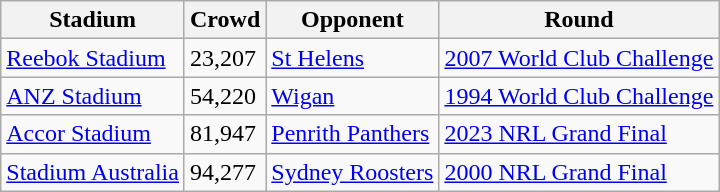<table class="wikitable">
<tr>
<th>Stadium</th>
<th>Crowd</th>
<th>Opponent</th>
<th>Round</th>
</tr>
<tr>
<td><a href='#'>Reebok Stadium</a></td>
<td>23,207</td>
<td> <a href='#'>St Helens</a></td>
<td><a href='#'>2007 World Club Challenge</a></td>
</tr>
<tr>
<td><a href='#'>ANZ Stadium</a></td>
<td>54,220</td>
<td> <a href='#'>Wigan</a></td>
<td><a href='#'>1994 World Club Challenge</a></td>
</tr>
<tr>
<td><a href='#'>Accor Stadium</a></td>
<td>81,947</td>
<td> <a href='#'>Penrith Panthers</a></td>
<td><a href='#'>2023 NRL Grand Final</a></td>
</tr>
<tr>
<td><a href='#'>Stadium Australia</a></td>
<td>94,277</td>
<td> <a href='#'>Sydney Roosters</a></td>
<td><a href='#'>2000 NRL Grand Final</a></td>
</tr>
</table>
